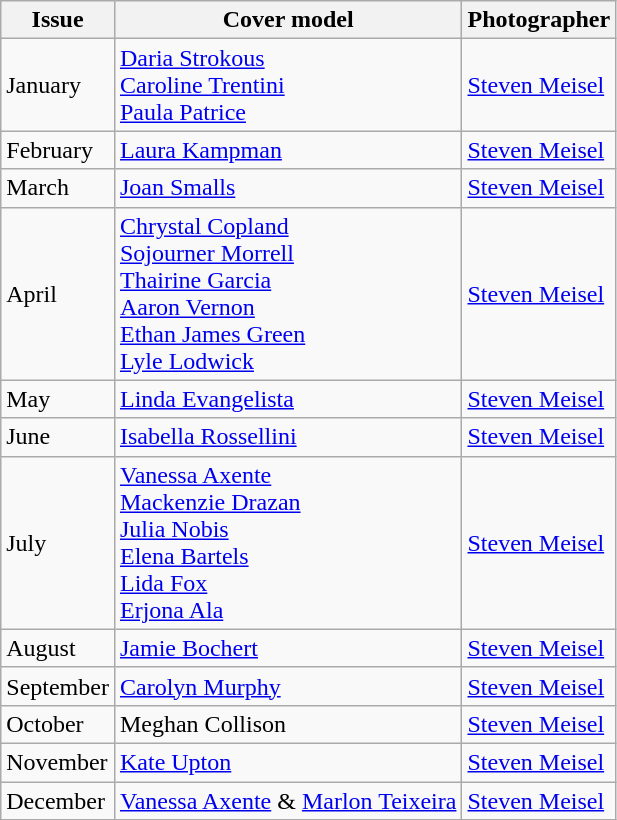<table class="sortable wikitable">
<tr>
<th>Issue</th>
<th>Cover model</th>
<th>Photographer</th>
</tr>
<tr>
<td>January</td>
<td><a href='#'>Daria Strokous</a><br><a href='#'>Caroline Trentini</a><br><a href='#'>Paula Patrice</a></td>
<td><a href='#'>Steven Meisel</a></td>
</tr>
<tr>
<td>February</td>
<td><a href='#'>Laura Kampman</a></td>
<td><a href='#'>Steven Meisel</a></td>
</tr>
<tr>
<td>March</td>
<td><a href='#'>Joan Smalls</a></td>
<td><a href='#'>Steven Meisel</a></td>
</tr>
<tr>
<td>April</td>
<td><a href='#'>Chrystal Copland</a><br><a href='#'>Sojourner Morrell</a><br><a href='#'>Thairine Garcia</a><br><a href='#'>Aaron Vernon</a><br><a href='#'>Ethan James Green</a><br><a href='#'>Lyle Lodwick</a></td>
<td><a href='#'>Steven Meisel</a></td>
</tr>
<tr>
<td>May</td>
<td><a href='#'>Linda Evangelista</a></td>
<td><a href='#'>Steven Meisel</a></td>
</tr>
<tr>
<td>June</td>
<td><a href='#'>Isabella Rossellini</a></td>
<td><a href='#'>Steven Meisel</a></td>
</tr>
<tr>
<td>July</td>
<td><a href='#'>Vanessa Axente</a><br><a href='#'>Mackenzie Drazan</a><br><a href='#'>Julia Nobis</a><br><a href='#'>Elena Bartels</a><br><a href='#'>Lida Fox</a><br><a href='#'>Erjona Ala</a></td>
<td><a href='#'>Steven Meisel</a></td>
</tr>
<tr>
<td>August</td>
<td><a href='#'>Jamie Bochert</a></td>
<td><a href='#'>Steven Meisel</a></td>
</tr>
<tr>
<td>September</td>
<td><a href='#'>Carolyn Murphy</a></td>
<td><a href='#'>Steven Meisel</a></td>
</tr>
<tr>
<td>October</td>
<td>Meghan Collison</td>
<td><a href='#'>Steven Meisel</a></td>
</tr>
<tr>
<td>November</td>
<td><a href='#'>Kate Upton</a></td>
<td><a href='#'>Steven Meisel</a></td>
</tr>
<tr>
<td>December</td>
<td><a href='#'>Vanessa Axente</a> & <a href='#'>Marlon Teixeira</a></td>
<td><a href='#'>Steven Meisel</a></td>
</tr>
</table>
